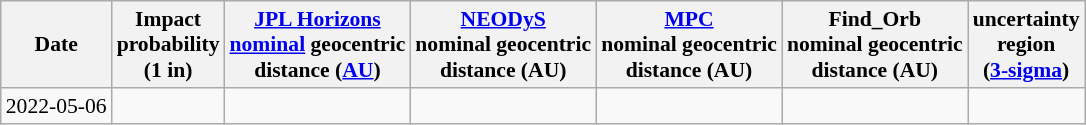<table class="wikitable" style="font-size: 0.9em;">
<tr>
<th>Date</th>
<th>Impact<br>probability<br>(1 in)</th>
<th><a href='#'>JPL Horizons</a><br><a href='#'>nominal</a> geocentric<br>distance (<a href='#'>AU</a>)</th>
<th><a href='#'>NEODyS</a><br>nominal geocentric<br>distance (AU)</th>
<th><a href='#'>MPC</a><br>nominal geocentric<br>distance (AU)</th>
<th>Find_Orb<br>nominal geocentric<br>distance (AU)</th>
<th>uncertainty<br>region<br>(<a href='#'>3-sigma</a>)</th>
</tr>
<tr>
<td>2022-05-06</td>
<td></td>
<td></td>
<td></td>
<td></td>
<td></td>
<td></td>
</tr>
</table>
